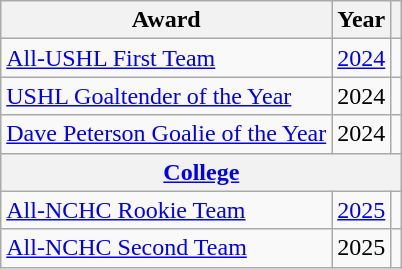<table class="wikitable">
<tr>
<th>Award</th>
<th>Year</th>
<th></th>
</tr>
<tr>
<td><a href='#'>All-USHL First Team</a></td>
<td><a href='#'>2024</a></td>
<td></td>
</tr>
<tr>
<td><a href='#'>USHL Goaltender of the Year</a></td>
<td>2024</td>
<td></td>
</tr>
<tr>
<td><a href='#'>Dave Peterson Goalie of the Year</a></td>
<td>2024</td>
<td></td>
</tr>
<tr>
<th colspan="3"><a href='#'>College</a></th>
</tr>
<tr>
<td><a href='#'>All-NCHC Rookie Team</a></td>
<td><a href='#'>2025</a></td>
<td></td>
</tr>
<tr>
<td><a href='#'>All-NCHC Second Team</a></td>
<td>2025</td>
<td></td>
</tr>
</table>
